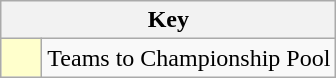<table class="wikitable" style="text-align: center;">
<tr>
<th colspan=2>Key</th>
</tr>
<tr>
<td style="background:#ffffcc; width:20px;"></td>
<td align=left>Teams to Championship Pool</td>
</tr>
</table>
